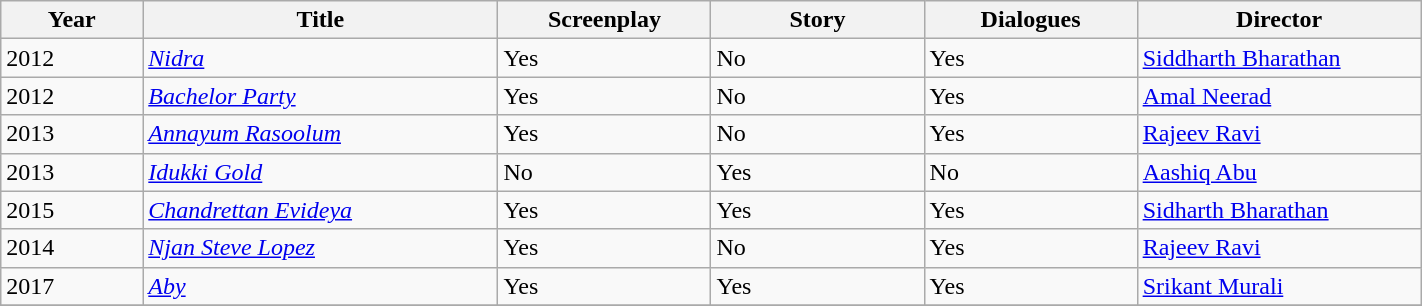<table class="wikitable plainrowheaders sortable" style="width:75%">
<tr>
<th scope="col" style="width:10%">Year</th>
<th scope="col" style="width:25%">Title</th>
<th scope="col" style="width:15%">Screenplay</th>
<th scope="col" style="width:15%">Story</th>
<th scope="col" style="width:15%">Dialogues</th>
<th scope="col" style="width:20%">Director</th>
</tr>
<tr>
<td>2012</td>
<td><a href='#'><em>Nidra</em></a></td>
<td>Yes</td>
<td>No</td>
<td>Yes</td>
<td><a href='#'>Siddharth Bharathan</a></td>
</tr>
<tr>
<td>2012</td>
<td><a href='#'><em>Bachelor Party</em></a></td>
<td>Yes</td>
<td>No</td>
<td>Yes</td>
<td><a href='#'>Amal Neerad</a></td>
</tr>
<tr>
<td>2013</td>
<td><em><a href='#'>Annayum Rasoolum</a></em></td>
<td>Yes</td>
<td>No</td>
<td>Yes</td>
<td><a href='#'>Rajeev Ravi</a></td>
</tr>
<tr>
<td>2013</td>
<td><a href='#'><em>Idukki Gold</em></a></td>
<td>No</td>
<td>Yes</td>
<td>No</td>
<td><a href='#'>Aashiq Abu</a></td>
</tr>
<tr>
<td>2015</td>
<td><em><a href='#'>Chandrettan Evideya</a></em></td>
<td>Yes</td>
<td>Yes</td>
<td>Yes</td>
<td><a href='#'>Sidharth Bharathan</a></td>
</tr>
<tr>
<td>2014</td>
<td><em><a href='#'>Njan Steve Lopez</a></em></td>
<td>Yes</td>
<td>No</td>
<td>Yes</td>
<td><a href='#'>Rajeev Ravi</a></td>
</tr>
<tr>
<td>2017</td>
<td><a href='#'><em>Aby</em></a></td>
<td>Yes</td>
<td>Yes</td>
<td>Yes</td>
<td><a href='#'>Srikant Murali</a></td>
</tr>
<tr>
</tr>
</table>
